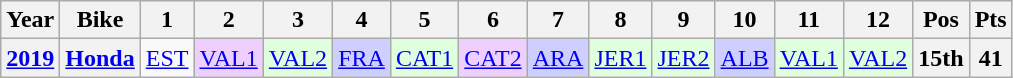<table class="wikitable" style="text-align:center">
<tr>
<th>Year</th>
<th>Bike</th>
<th>1</th>
<th>2</th>
<th>3</th>
<th>4</th>
<th>5</th>
<th>6</th>
<th>7</th>
<th>8</th>
<th>9</th>
<th>10</th>
<th>11</th>
<th>12</th>
<th>Pos</th>
<th>Pts</th>
</tr>
<tr>
<th align="left"><a href='#'>2019</a></th>
<th><a href='#'>Honda</a></th>
<td><a href='#'>EST</a></td>
<td style="background:#efcfff;"><a href='#'>VAL1</a><br></td>
<td style="background:#dfffdf;"><a href='#'>VAL2</a><br></td>
<td style="background:#cfcfff;"><a href='#'>FRA</a><br></td>
<td style="background:#dfffdf;"><a href='#'>CAT1</a><br></td>
<td style="background:#efcfff;"><a href='#'>CAT2</a><br></td>
<td style="background:#cfcfff;"><a href='#'>ARA</a><br></td>
<td style="background:#dfffdf;"><a href='#'>JER1</a><br></td>
<td style="background:#dfffdf;"><a href='#'>JER2</a><br></td>
<td style="background:#cfcfff;"><a href='#'>ALB</a><br></td>
<td style="background:#dfffdf;"><a href='#'>VAL1</a><br></td>
<td style="background:#dfffdf"><a href='#'>VAL2</a><br></td>
<th>15th</th>
<th>41</th>
</tr>
</table>
